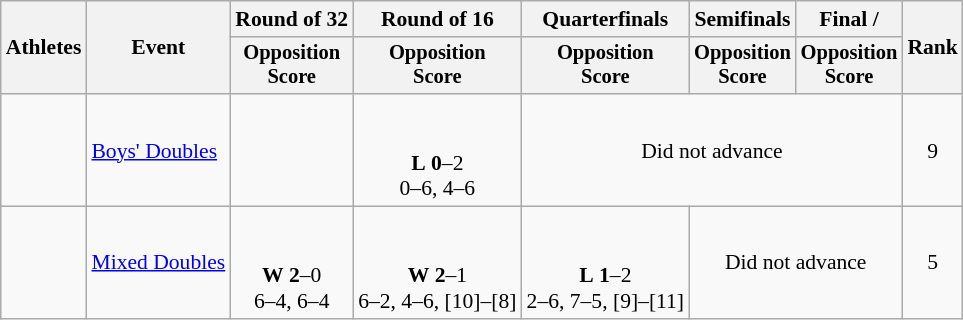<table class=wikitable style="font-size:90%">
<tr>
<th rowspan="2">Athletes</th>
<th rowspan="2">Event</th>
<th>Round of 32</th>
<th>Round of 16</th>
<th>Quarterfinals</th>
<th>Semifinals</th>
<th>Final / </th>
<th rowspan=2>Rank</th>
</tr>
<tr style="font-size:95%">
<th>Opposition<br>Score</th>
<th>Opposition<br>Score</th>
<th>Opposition<br>Score</th>
<th>Opposition<br>Score</th>
<th>Opposition<br>Score</th>
</tr>
<tr align=center>
<td align=left><br></td>
<td align=left><a href='#'>Boys' Doubles</a></td>
<td></td>
<td><br><br><strong>L</strong> <strong>0</strong>–2 <br> 0–6, 4–6</td>
<td colspan=3>Did not advance</td>
<td>9</td>
</tr>
<tr align=center>
<td align=left><br></td>
<td align=left><a href='#'>Mixed Doubles</a></td>
<td><br><br><strong>W</strong> <strong>2</strong>–0 <br> 6–4, 6–4</td>
<td><br><br><strong>W</strong> <strong>2</strong>–1 <br> 6–2, 4–6, [10]–[8]</td>
<td><br><br><strong>L</strong> <strong>1</strong>–2 <br> 2–6, 7–5, [9]–[11]</td>
<td colspan=2>Did not advance</td>
<td>5</td>
</tr>
</table>
